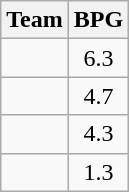<table class=wikitable>
<tr>
<th>Team</th>
<th>BPG</th>
</tr>
<tr>
<td></td>
<td align=center>6.3</td>
</tr>
<tr>
<td></td>
<td align=center>4.7</td>
</tr>
<tr>
<td></td>
<td align=center>4.3</td>
</tr>
<tr>
<td></td>
<td align=center>1.3</td>
</tr>
</table>
